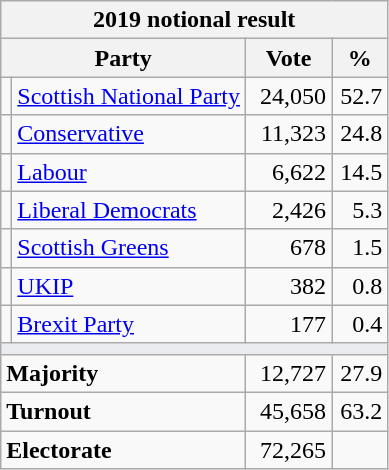<table class="wikitable">
<tr>
<th colspan="4">2019 notional result  </th>
</tr>
<tr>
<th bgcolor="#DDDDFF" width="130px" colspan="2">Party</th>
<th bgcolor="#DDDDFF" width="50px">Vote</th>
<th bgcolor="#DDDDFF" width="30px">%</th>
</tr>
<tr>
<td></td>
<td><a href='#'>Scottish National Party</a></td>
<td align=right>24,050</td>
<td align=right>52.7</td>
</tr>
<tr>
<td></td>
<td><a href='#'>Conservative</a></td>
<td align=right>11,323</td>
<td align=right>24.8</td>
</tr>
<tr>
<td></td>
<td><a href='#'>Labour</a></td>
<td align=right>6,622</td>
<td align=right>14.5</td>
</tr>
<tr>
<td></td>
<td><a href='#'>Liberal Democrats</a></td>
<td align=right>2,426</td>
<td align=right>5.3</td>
</tr>
<tr>
<td></td>
<td><a href='#'>Scottish Greens</a></td>
<td align=right>678</td>
<td align=right>1.5</td>
</tr>
<tr>
<td></td>
<td><a href='#'>UKIP</a></td>
<td align=right>382</td>
<td align=right>0.8</td>
</tr>
<tr>
<td></td>
<td><a href='#'> Brexit Party</a></td>
<td align=right>177</td>
<td align=right>0.4</td>
</tr>
<tr>
<td colspan="4" bgcolor="#EAECF0"></td>
</tr>
<tr>
<td colspan="2"><strong>Majority</strong></td>
<td align="right">12,727</td>
<td align="right">27.9</td>
</tr>
<tr>
<td colspan="2"><strong>Turnout</strong></td>
<td align=right>45,658</td>
<td align=right>63.2</td>
</tr>
<tr>
<td colspan="2"><strong>Electorate</strong></td>
<td align=right>72,265</td>
</tr>
</table>
